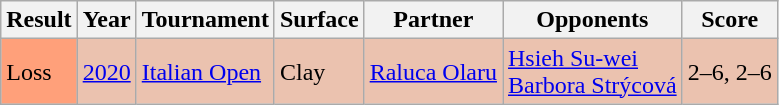<table class="sortable wikitable">
<tr>
<th>Result</th>
<th>Year</th>
<th>Tournament</th>
<th>Surface</th>
<th>Partner</th>
<th>Opponents</th>
<th class="unsortable">Score</th>
</tr>
<tr style="background:#EBC2AF;">
<td style="background:#ffa07a;">Loss</td>
<td><a href='#'>2020</a></td>
<td><a href='#'>Italian Open</a></td>
<td>Clay</td>
<td> <a href='#'>Raluca Olaru</a></td>
<td> <a href='#'>Hsieh Su-wei</a> <br>  <a href='#'>Barbora Strýcová</a></td>
<td>2–6, 2–6</td>
</tr>
</table>
